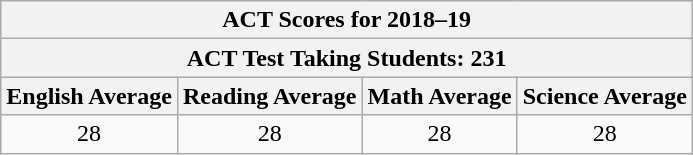<table class="wikitable" style="text-align:center">
<tr>
<th colspan="4">ACT Scores for 2018–19</th>
</tr>
<tr>
<th colspan="4">ACT Test Taking Students: 231</th>
</tr>
<tr>
<th>English Average</th>
<th>Reading Average</th>
<th>Math Average</th>
<th>Science Average</th>
</tr>
<tr>
<td>28</td>
<td>28</td>
<td>28</td>
<td>28</td>
</tr>
</table>
